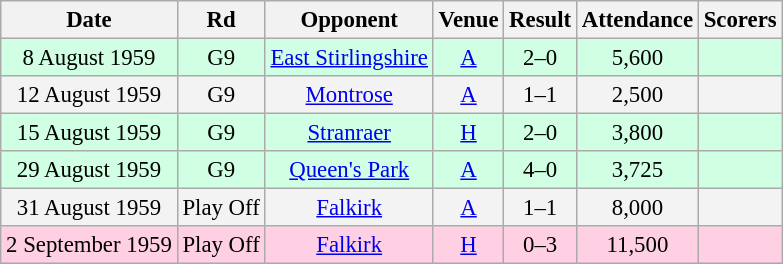<table class="wikitable sortable" style="font-size:95%; text-align:center">
<tr>
<th>Date</th>
<th>Rd</th>
<th>Opponent</th>
<th>Venue</th>
<th>Result</th>
<th>Attendance</th>
<th>Scorers</th>
</tr>
<tr bgcolor = "#d0ffe3">
<td>8 August 1959</td>
<td>G9</td>
<td><a href='#'>East Stirlingshire</a></td>
<td><a href='#'>A</a></td>
<td>2–0</td>
<td>5,600</td>
<td></td>
</tr>
<tr bgcolor = "#f3f3f3">
<td>12 August 1959</td>
<td>G9</td>
<td><a href='#'>Montrose</a></td>
<td><a href='#'>A</a></td>
<td>1–1</td>
<td>2,500</td>
<td></td>
</tr>
<tr bgcolor = "#d0ffe3">
<td>15 August 1959</td>
<td>G9</td>
<td><a href='#'>Stranraer</a></td>
<td><a href='#'>H</a></td>
<td>2–0</td>
<td>3,800</td>
<td></td>
</tr>
<tr bgcolor = "#d0ffe3">
<td>29 August 1959</td>
<td>G9</td>
<td><a href='#'>Queen's Park</a></td>
<td><a href='#'>A</a></td>
<td>4–0</td>
<td>3,725</td>
<td></td>
</tr>
<tr bgcolor = "#f3f3f3">
<td>31 August 1959</td>
<td>Play Off</td>
<td><a href='#'>Falkirk</a></td>
<td><a href='#'>A</a></td>
<td>1–1</td>
<td>8,000</td>
<td></td>
</tr>
<tr bgcolor = "#ffd0e3">
<td>2 September 1959</td>
<td>Play Off</td>
<td><a href='#'>Falkirk</a></td>
<td><a href='#'>H</a></td>
<td>0–3</td>
<td>11,500</td>
<td></td>
</tr>
</table>
